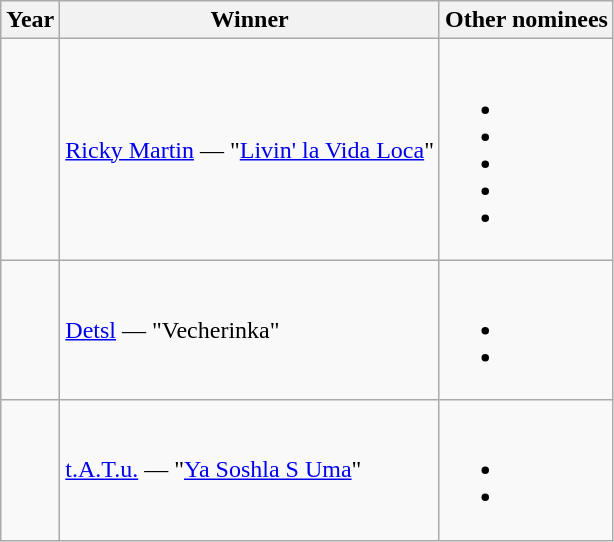<table class="wikitable">
<tr>
<th>Year</th>
<th>Winner</th>
<th>Other nominees</th>
</tr>
<tr>
<td></td>
<td><a href='#'>Ricky Martin</a> — "<a href='#'>Livin' la Vida Loca</a>"</td>
<td><br><ul><li></li><li></li><li></li><li></li><li></li></ul></td>
</tr>
<tr>
<td></td>
<td><a href='#'>Detsl</a> — "Vecherinka"</td>
<td><br><ul><li></li><li></li></ul></td>
</tr>
<tr>
<td></td>
<td><a href='#'>t.A.T.u.</a> — "<a href='#'>Ya Soshla S Uma</a>"</td>
<td><br><ul><li></li><li></li></ul></td>
</tr>
</table>
